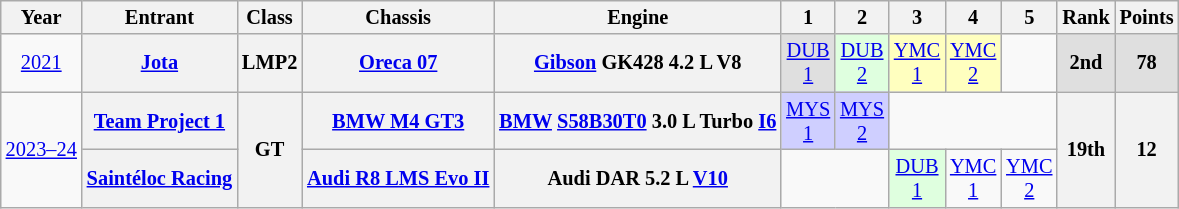<table class="wikitable" style="text-align:center; font-size:85%">
<tr>
<th>Year</th>
<th>Entrant</th>
<th>Class</th>
<th>Chassis</th>
<th>Engine</th>
<th>1</th>
<th>2</th>
<th>3</th>
<th>4</th>
<th>5</th>
<th>Rank</th>
<th>Points</th>
</tr>
<tr>
<td><a href='#'>2021</a></td>
<th nowrap><a href='#'>Jota</a></th>
<th>LMP2</th>
<th nowrap><a href='#'>Oreca 07</a></th>
<th nowrap><a href='#'>Gibson</a> GK428 4.2 L V8</th>
<td style="background:#DFDFDF;"><a href='#'>DUB<br>1</a><br></td>
<td style="background:#DFFFDF;"><a href='#'>DUB<br>2</a><br></td>
<td style="background:#FFFFBF;"><a href='#'>YMC<br>1</a><br></td>
<td style="background:#FFFFBF;"><a href='#'>YMC<br>2</a><br></td>
<td></td>
<th style="background:#DFDFDF;">2nd</th>
<th style="background:#DFDFDF;">78</th>
</tr>
<tr>
<td rowspan="2" nowrap><a href='#'>2023–24</a></td>
<th nowrap><a href='#'>Team Project 1</a></th>
<th rowspan="2">GT</th>
<th nowrap><a href='#'>BMW M4 GT3</a></th>
<th nowrap><a href='#'>BMW</a> <a href='#'>S58B30T0</a> 3.0 L Turbo <a href='#'>I6</a></th>
<td style="background:#CFCFFF;"><a href='#'>MYS<br>1</a><br></td>
<td style="background:#CFCFFF;"><a href='#'>MYS<br>2</a><br></td>
<td colspan=3></td>
<th rowspan="2">19th</th>
<th rowspan="2">12</th>
</tr>
<tr>
<th nowrap><a href='#'>Saintéloc Racing</a></th>
<th nowrap><a href='#'>Audi R8 LMS Evo II</a></th>
<th nowrap>Audi DAR 5.2 L <a href='#'>V10</a></th>
<td colspan=2></td>
<td style="background:#DFFFDF;"><a href='#'>DUB<br>1</a><br></td>
<td style="background:#;"><a href='#'>YMC<br>1</a></td>
<td style="background:#;"><a href='#'>YMC<br>2</a></td>
</tr>
</table>
